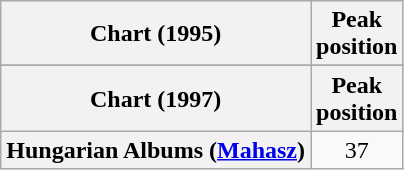<table class="wikitable sortable plainrowheaders">
<tr>
<th>Chart (1995)</th>
<th>Peak<br>position</th>
</tr>
<tr>
</tr>
<tr>
<th>Chart (1997)</th>
<th>Peak<br>position</th>
</tr>
<tr>
<th scope="row">Hungarian Albums (<a href='#'>Mahasz</a>)</th>
<td style="text-align:center;">37</td>
</tr>
</table>
